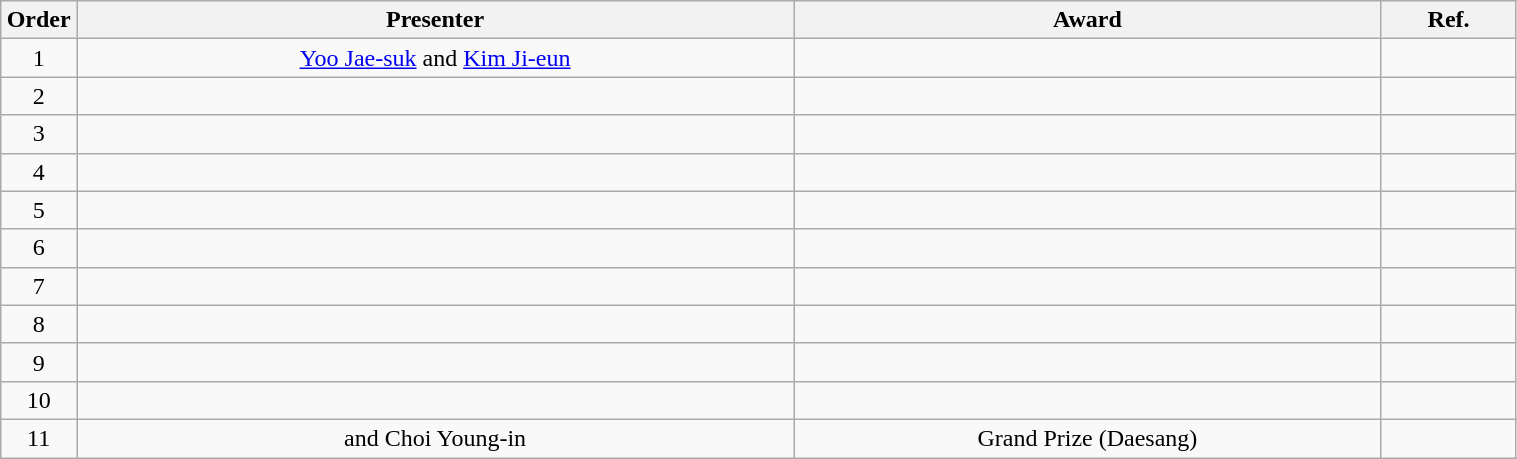<table class="wikitable" style="text-align:center; width:80%;">
<tr>
<th scope="col" width="5%">Order</th>
<th scope="col">Presenter</th>
<th scope="col">Award</th>
<th>Ref.</th>
</tr>
<tr>
<td scope="col">1</td>
<td><a href='#'>Yoo Jae-suk</a> and <a href='#'>Kim Ji-eun</a></td>
<td></td>
<td></td>
</tr>
<tr>
<td>2</td>
<td></td>
<td></td>
<td></td>
</tr>
<tr>
<td>3</td>
<td></td>
<td></td>
<td></td>
</tr>
<tr>
<td>4</td>
<td></td>
<td></td>
<td></td>
</tr>
<tr>
<td>5</td>
<td></td>
<td></td>
<td></td>
</tr>
<tr>
<td>6</td>
<td></td>
<td></td>
<td></td>
</tr>
<tr>
<td>7</td>
<td></td>
<td></td>
<td></td>
</tr>
<tr>
<td>8</td>
<td></td>
<td></td>
<td></td>
</tr>
<tr>
<td>9</td>
<td></td>
<td></td>
<td></td>
</tr>
<tr>
<td>10</td>
<td></td>
<td></td>
<td></td>
</tr>
<tr>
<td>11</td>
<td>and Choi Young-in</td>
<td>Grand Prize (Daesang)</td>
<td></td>
</tr>
</table>
